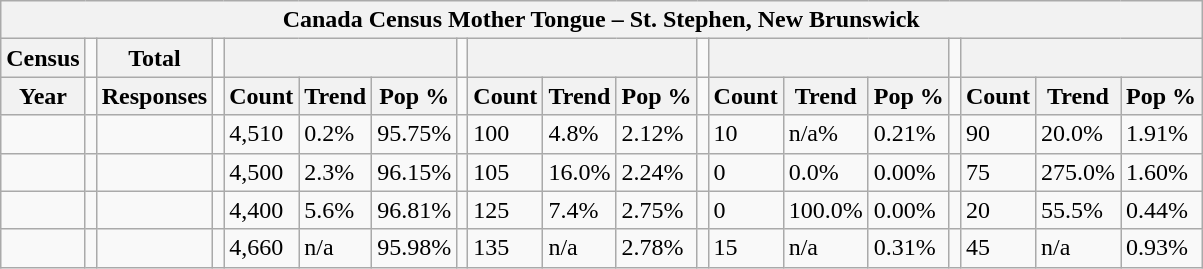<table class="wikitable">
<tr>
<th colspan="19">Canada Census Mother Tongue – St. Stephen, New Brunswick</th>
</tr>
<tr>
<th>Census</th>
<td></td>
<th>Total</th>
<td colspan="1"></td>
<th colspan="3"></th>
<td colspan="1"></td>
<th colspan="3"></th>
<td colspan="1"></td>
<th colspan="3"></th>
<td colspan="1"></td>
<th colspan="3"></th>
</tr>
<tr>
<th>Year</th>
<td></td>
<th>Responses</th>
<td></td>
<th>Count</th>
<th>Trend</th>
<th>Pop %</th>
<td></td>
<th>Count</th>
<th>Trend</th>
<th>Pop %</th>
<td></td>
<th>Count</th>
<th>Trend</th>
<th>Pop %</th>
<td></td>
<th>Count</th>
<th>Trend</th>
<th>Pop %</th>
</tr>
<tr>
<td></td>
<td></td>
<td></td>
<td></td>
<td>4,510</td>
<td> 0.2%</td>
<td>95.75%</td>
<td></td>
<td>100</td>
<td> 4.8%</td>
<td>2.12%</td>
<td></td>
<td>10</td>
<td> n/a%</td>
<td>0.21%</td>
<td></td>
<td>90</td>
<td> 20.0%</td>
<td>1.91%</td>
</tr>
<tr>
<td></td>
<td></td>
<td></td>
<td></td>
<td>4,500</td>
<td> 2.3%</td>
<td>96.15%</td>
<td></td>
<td>105</td>
<td> 16.0%</td>
<td>2.24%</td>
<td></td>
<td>0</td>
<td> 0.0%</td>
<td>0.00%</td>
<td></td>
<td>75</td>
<td> 275.0%</td>
<td>1.60%</td>
</tr>
<tr>
<td></td>
<td></td>
<td></td>
<td></td>
<td>4,400</td>
<td> 5.6%</td>
<td>96.81%</td>
<td></td>
<td>125</td>
<td> 7.4%</td>
<td>2.75%</td>
<td></td>
<td>0</td>
<td> 100.0%</td>
<td>0.00%</td>
<td></td>
<td>20</td>
<td> 55.5%</td>
<td>0.44%</td>
</tr>
<tr>
<td></td>
<td></td>
<td></td>
<td></td>
<td>4,660</td>
<td>n/a</td>
<td>95.98%</td>
<td></td>
<td>135</td>
<td>n/a</td>
<td>2.78%</td>
<td></td>
<td>15</td>
<td>n/a</td>
<td>0.31%</td>
<td></td>
<td>45</td>
<td>n/a</td>
<td>0.93%</td>
</tr>
</table>
